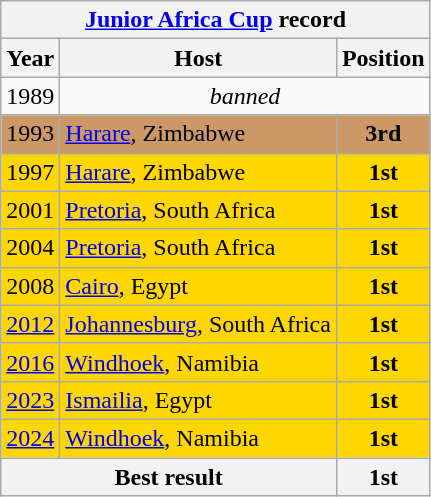<table class="wikitable" style="text-align: center;">
<tr>
<th colspan=3><a href='#'>Junior Africa Cup</a> record</th>
</tr>
<tr>
<th>Year</th>
<th>Host</th>
<th>Position</th>
</tr>
<tr>
<td>1989</td>
<td colspan=2><em>banned</em></td>
</tr>
<tr bgcolor=cc9966>
<td>1993</td>
<td align=left> <a href='#'>Harare</a>, Zimbabwe</td>
<td><strong>3rd</strong></td>
</tr>
<tr bgcolor=gold>
<td>1997</td>
<td align=left> <a href='#'>Harare</a>, Zimbabwe</td>
<td><strong>1st</strong></td>
</tr>
<tr bgcolor=gold>
<td>2001</td>
<td align=left> <a href='#'>Pretoria</a>, South Africa</td>
<td><strong>1st</strong></td>
</tr>
<tr bgcolor=gold>
<td>2004</td>
<td align=left> <a href='#'>Pretoria</a>, South Africa</td>
<td><strong>1st</strong></td>
</tr>
<tr bgcolor=gold>
<td>2008</td>
<td align=left> <a href='#'>Cairo</a>, Egypt</td>
<td><strong>1st</strong></td>
</tr>
<tr bgcolor=gold>
<td><a href='#'>2012</a></td>
<td align=left> <a href='#'>Johannesburg</a>, South Africa</td>
<td><strong>1st</strong></td>
</tr>
<tr bgcolor=gold>
<td><a href='#'>2016</a></td>
<td align=left> <a href='#'>Windhoek</a>, Namibia</td>
<td><strong>1st</strong></td>
</tr>
<tr bgcolor=gold>
<td><a href='#'>2023</a></td>
<td align=left> <a href='#'>Ismailia</a>, Egypt</td>
<td><strong>1st</strong></td>
</tr>
<tr bgcolor=gold>
<td><a href='#'>2024</a></td>
<td align=left> <a href='#'>Windhoek</a>, Namibia</td>
<td><strong>1st</strong></td>
</tr>
<tr>
<th colspan=2>Best result</th>
<th>1st</th>
</tr>
</table>
